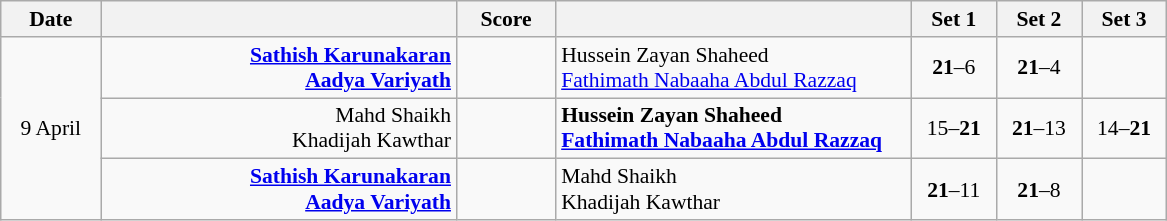<table class="wikitable" style="text-align: center; font-size:90%">
<tr>
<th width="60">Date</th>
<th align="right" width="230"></th>
<th width="60">Score</th>
<th align="left" width="230"></th>
<th width="50">Set 1</th>
<th width="50">Set 2</th>
<th width="50">Set 3</th>
</tr>
<tr>
<td rowspan="3">9 April</td>
<td align="right"><strong><a href='#'>Sathish Karunakaran</a> <br><a href='#'>Aadya Variyath</a> </strong></td>
<td></td>
<td align="left"> Hussein Zayan Shaheed<br> <a href='#'>Fathimath Nabaaha Abdul Razzaq</a></td>
<td><strong>21</strong>–6</td>
<td><strong>21</strong>–4</td>
<td></td>
</tr>
<tr>
<td align="right">Mahd Shaikh <br>Khadijah Kawthar </td>
<td></td>
<td align="left"><strong> Hussein Zayan Shaheed<br> <a href='#'>Fathimath Nabaaha Abdul Razzaq</a></strong></td>
<td>15–<strong>21</strong></td>
<td><strong>21</strong>–13</td>
<td>14–<strong>21</strong></td>
</tr>
<tr>
<td align="right"><strong><a href='#'>Sathish Karunakaran</a> <br><a href='#'>Aadya Variyath</a> </strong></td>
<td></td>
<td align="left"> Mahd Shaikh<br> Khadijah Kawthar</td>
<td><strong>21</strong>–11</td>
<td><strong>21</strong>–8</td>
<td></td>
</tr>
</table>
